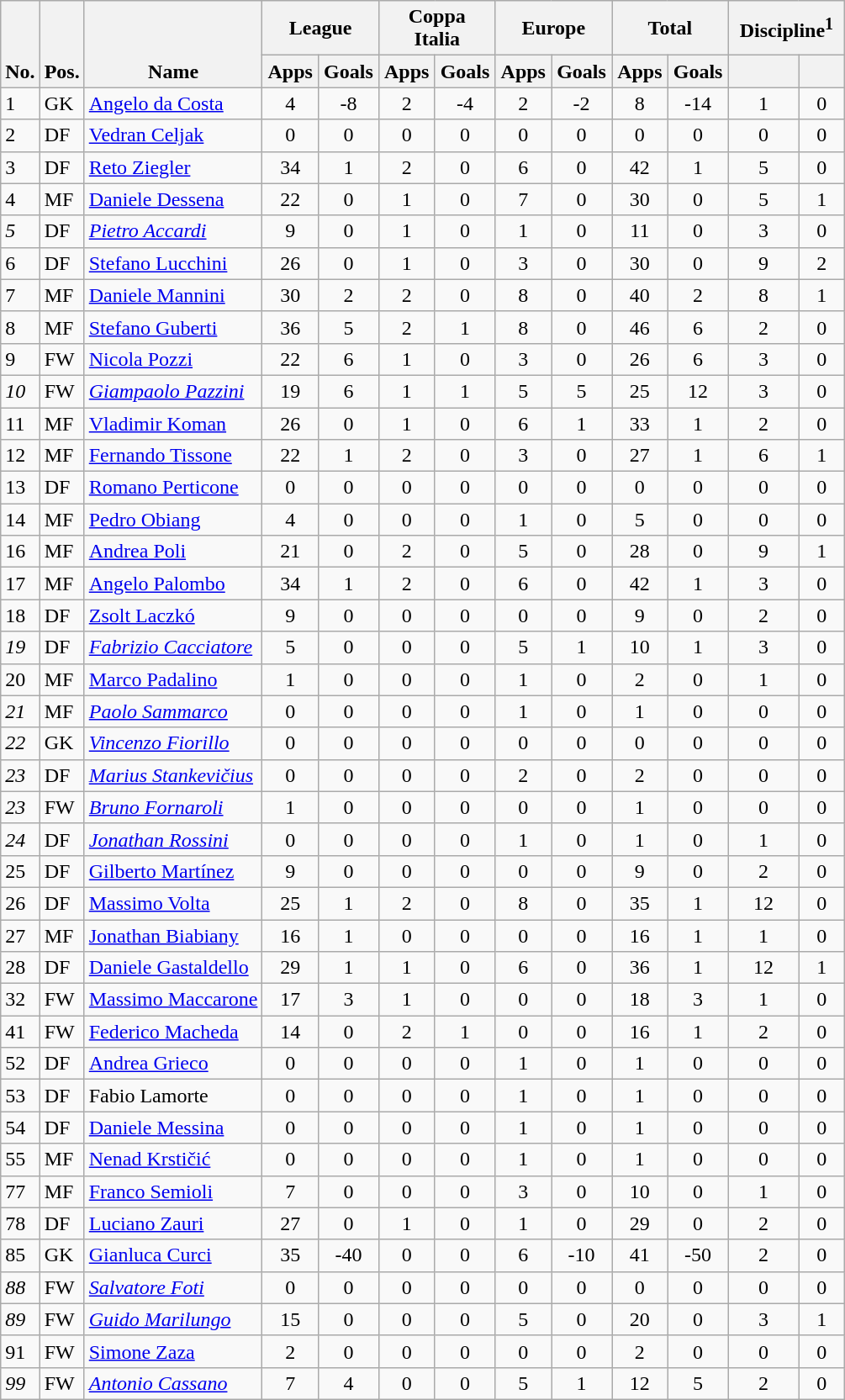<table class="wikitable" style="text-align:center">
<tr>
<th rowspan="2" valign="bottom">No.</th>
<th rowspan="2" valign="bottom">Pos.</th>
<th rowspan="2" valign="bottom">Name</th>
<th colspan="2" width="85">League</th>
<th colspan="2" width="85">Coppa Italia</th>
<th colspan="2" width="85">Europe</th>
<th colspan="2" width="85">Total</th>
<th colspan="2" width="85">Discipline<sup>1</sup></th>
</tr>
<tr>
<th>Apps</th>
<th>Goals</th>
<th>Apps</th>
<th>Goals</th>
<th>Apps</th>
<th>Goals</th>
<th>Apps</th>
<th>Goals</th>
<th></th>
<th></th>
</tr>
<tr>
<td align="left">1</td>
<td align="left">GK</td>
<td align="left"> <a href='#'>Angelo da Costa</a></td>
<td>4</td>
<td>-8</td>
<td>2</td>
<td>-4</td>
<td>2</td>
<td>-2</td>
<td>8</td>
<td>-14</td>
<td>1</td>
<td>0</td>
</tr>
<tr>
<td align="left">2</td>
<td align="left">DF</td>
<td align="left"> <a href='#'>Vedran Celjak</a></td>
<td>0</td>
<td>0</td>
<td>0</td>
<td>0</td>
<td>0</td>
<td>0</td>
<td>0</td>
<td>0</td>
<td>0</td>
<td>0</td>
</tr>
<tr>
<td align="left">3</td>
<td align="left">DF</td>
<td align="left"> <a href='#'>Reto Ziegler</a></td>
<td>34</td>
<td>1</td>
<td>2</td>
<td>0</td>
<td>6</td>
<td>0</td>
<td>42</td>
<td>1</td>
<td>5</td>
<td>0</td>
</tr>
<tr>
<td align="left">4</td>
<td align="left">MF</td>
<td align="left"> <a href='#'>Daniele Dessena</a></td>
<td>22</td>
<td>0</td>
<td>1</td>
<td>0</td>
<td>7</td>
<td>0</td>
<td>30</td>
<td>0</td>
<td>5</td>
<td>1</td>
</tr>
<tr>
<td align="left"><em>5</em></td>
<td align="left">DF</td>
<td align="left"><em> <a href='#'>Pietro Accardi</a></em></td>
<td>9</td>
<td>0</td>
<td>1</td>
<td>0</td>
<td>1</td>
<td>0</td>
<td>11</td>
<td>0</td>
<td>3</td>
<td>0</td>
</tr>
<tr>
<td align="left">6</td>
<td align="left">DF</td>
<td align="left"> <a href='#'>Stefano Lucchini</a></td>
<td>26</td>
<td>0</td>
<td>1</td>
<td>0</td>
<td>3</td>
<td>0</td>
<td>30</td>
<td>0</td>
<td>9</td>
<td>2</td>
</tr>
<tr>
<td align="left">7</td>
<td align="left">MF</td>
<td align="left"> <a href='#'>Daniele Mannini</a></td>
<td>30</td>
<td>2</td>
<td>2</td>
<td>0</td>
<td>8</td>
<td>0</td>
<td>40</td>
<td>2</td>
<td>8</td>
<td>1</td>
</tr>
<tr>
<td align="left">8</td>
<td align="left">MF</td>
<td align="left"> <a href='#'>Stefano Guberti</a></td>
<td>36</td>
<td>5</td>
<td>2</td>
<td>1</td>
<td>8</td>
<td>0</td>
<td>46</td>
<td>6</td>
<td>2</td>
<td>0</td>
</tr>
<tr>
<td align="left">9</td>
<td align="left">FW</td>
<td align="left"> <a href='#'>Nicola Pozzi</a></td>
<td>22</td>
<td>6</td>
<td>1</td>
<td>0</td>
<td>3</td>
<td>0</td>
<td>26</td>
<td>6</td>
<td>3</td>
<td>0</td>
</tr>
<tr>
<td align="left"><em>10</em></td>
<td align="left">FW</td>
<td align="left"><em> <a href='#'>Giampaolo Pazzini</a></em></td>
<td>19</td>
<td>6</td>
<td>1</td>
<td>1</td>
<td>5</td>
<td>5</td>
<td>25</td>
<td>12</td>
<td>3</td>
<td>0</td>
</tr>
<tr>
<td align="left">11</td>
<td align="left">MF</td>
<td align="left"> <a href='#'>Vladimir Koman</a></td>
<td>26</td>
<td>0</td>
<td>1</td>
<td>0</td>
<td>6</td>
<td>1</td>
<td>33</td>
<td>1</td>
<td>2</td>
<td>0</td>
</tr>
<tr>
<td align="left">12</td>
<td align="left">MF</td>
<td align="left"> <a href='#'>Fernando Tissone</a></td>
<td>22</td>
<td>1</td>
<td>2</td>
<td>0</td>
<td>3</td>
<td>0</td>
<td>27</td>
<td>1</td>
<td>6</td>
<td>1</td>
</tr>
<tr>
<td align="left">13</td>
<td align="left">DF</td>
<td align="left"> <a href='#'>Romano Perticone</a></td>
<td>0</td>
<td>0</td>
<td>0</td>
<td>0</td>
<td>0</td>
<td>0</td>
<td>0</td>
<td>0</td>
<td>0</td>
<td>0</td>
</tr>
<tr>
<td align="left">14</td>
<td align="left">MF</td>
<td align="left"> <a href='#'>Pedro Obiang</a></td>
<td>4</td>
<td>0</td>
<td>0</td>
<td>0</td>
<td>1</td>
<td>0</td>
<td>5</td>
<td>0</td>
<td>0</td>
<td>0</td>
</tr>
<tr>
<td align="left">16</td>
<td align="left">MF</td>
<td align="left"> <a href='#'>Andrea Poli</a></td>
<td>21</td>
<td>0</td>
<td>2</td>
<td>0</td>
<td>5</td>
<td>0</td>
<td>28</td>
<td>0</td>
<td>9</td>
<td>1</td>
</tr>
<tr>
<td align="left">17</td>
<td align="left">MF</td>
<td align="left"> <a href='#'>Angelo Palombo</a></td>
<td>34</td>
<td>1</td>
<td>2</td>
<td>0</td>
<td>6</td>
<td>0</td>
<td>42</td>
<td>1</td>
<td>3</td>
<td>0</td>
</tr>
<tr>
<td align="left">18</td>
<td align="left">DF</td>
<td align="left"> <a href='#'>Zsolt Laczkó</a></td>
<td>9</td>
<td>0</td>
<td>0</td>
<td>0</td>
<td>0</td>
<td>0</td>
<td>9</td>
<td>0</td>
<td>2</td>
<td>0</td>
</tr>
<tr>
<td align="left"><em>19</em></td>
<td align="left">DF</td>
<td align="left"><em> <a href='#'>Fabrizio Cacciatore</a></em></td>
<td>5</td>
<td>0</td>
<td>0</td>
<td>0</td>
<td>5</td>
<td>1</td>
<td>10</td>
<td>1</td>
<td>3</td>
<td>0</td>
</tr>
<tr>
<td align="left">20</td>
<td align="left">MF</td>
<td align="left"> <a href='#'>Marco Padalino</a></td>
<td>1</td>
<td>0</td>
<td>0</td>
<td>0</td>
<td>1</td>
<td>0</td>
<td>2</td>
<td>0</td>
<td>1</td>
<td>0</td>
</tr>
<tr>
<td align="left"><em>21</em></td>
<td align="left">MF</td>
<td align="left"> <em><a href='#'>Paolo Sammarco</a></em></td>
<td>0</td>
<td>0</td>
<td>0</td>
<td>0</td>
<td>1</td>
<td>0</td>
<td>1</td>
<td>0</td>
<td>0</td>
<td>0</td>
</tr>
<tr>
<td align="left"><em>22</em></td>
<td align="left">GK</td>
<td align="left"> <em><a href='#'>Vincenzo Fiorillo</a></em></td>
<td>0</td>
<td>0</td>
<td>0</td>
<td>0</td>
<td>0</td>
<td>0</td>
<td>0</td>
<td>0</td>
<td>0</td>
<td>0</td>
</tr>
<tr>
<td align="left"><em>23</em></td>
<td align="left">DF</td>
<td align="left"> <em><a href='#'>Marius Stankevičius</a></em></td>
<td>0</td>
<td>0</td>
<td>0</td>
<td>0</td>
<td>2</td>
<td>0</td>
<td>2</td>
<td>0</td>
<td>0</td>
<td>0</td>
</tr>
<tr>
<td align="left"><em>23</em></td>
<td align="left">FW</td>
<td align="left"> <em><a href='#'>Bruno Fornaroli</a></em></td>
<td>1</td>
<td>0</td>
<td>0</td>
<td>0</td>
<td>0</td>
<td>0</td>
<td>1</td>
<td>0</td>
<td>0</td>
<td>0</td>
</tr>
<tr>
<td align="left"><em>24</em></td>
<td align="left">DF</td>
<td align="left"> <em><a href='#'>Jonathan Rossini</a></em></td>
<td>0</td>
<td>0</td>
<td>0</td>
<td>0</td>
<td>1</td>
<td>0</td>
<td>1</td>
<td>0</td>
<td>1</td>
<td>0</td>
</tr>
<tr>
<td align="left">25</td>
<td align="left">DF</td>
<td align="left"> <a href='#'>Gilberto Martínez</a></td>
<td>9</td>
<td>0</td>
<td>0</td>
<td>0</td>
<td>0</td>
<td>0</td>
<td>9</td>
<td>0</td>
<td>2</td>
<td>0</td>
</tr>
<tr>
<td align="left">26</td>
<td align="left">DF</td>
<td align="left"> <a href='#'>Massimo Volta</a></td>
<td>25</td>
<td>1</td>
<td>2</td>
<td>0</td>
<td>8</td>
<td>0</td>
<td>35</td>
<td>1</td>
<td>12</td>
<td>0</td>
</tr>
<tr>
<td align="left">27</td>
<td align="left">MF</td>
<td align="left"> <a href='#'>Jonathan Biabiany</a></td>
<td>16</td>
<td>1</td>
<td>0</td>
<td>0</td>
<td>0</td>
<td>0</td>
<td>16</td>
<td>1</td>
<td>1</td>
<td>0</td>
</tr>
<tr>
<td align="left">28</td>
<td align="left">DF</td>
<td align="left"> <a href='#'>Daniele Gastaldello</a></td>
<td>29</td>
<td>1</td>
<td>1</td>
<td>0</td>
<td>6</td>
<td>0</td>
<td>36</td>
<td>1</td>
<td>12</td>
<td>1</td>
</tr>
<tr>
<td align="left">32</td>
<td align="left">FW</td>
<td align="left"> <a href='#'>Massimo Maccarone</a></td>
<td>17</td>
<td>3</td>
<td>1</td>
<td>0</td>
<td>0</td>
<td>0</td>
<td>18</td>
<td>3</td>
<td>1</td>
<td>0</td>
</tr>
<tr>
<td align="left">41</td>
<td align="left">FW</td>
<td align="left"> <a href='#'>Federico Macheda</a></td>
<td>14</td>
<td>0</td>
<td>2</td>
<td>1</td>
<td>0</td>
<td>0</td>
<td>16</td>
<td>1</td>
<td>2</td>
<td>0</td>
</tr>
<tr>
<td align="left">52</td>
<td align="left">DF</td>
<td align="left"> <a href='#'>Andrea Grieco</a></td>
<td>0</td>
<td>0</td>
<td>0</td>
<td>0</td>
<td>1</td>
<td>0</td>
<td>1</td>
<td>0</td>
<td>0</td>
<td>0</td>
</tr>
<tr>
<td align="left">53</td>
<td align="left">DF</td>
<td align="left"> Fabio Lamorte</td>
<td>0</td>
<td>0</td>
<td>0</td>
<td>0</td>
<td>1</td>
<td>0</td>
<td>1</td>
<td>0</td>
<td>0</td>
<td>0</td>
</tr>
<tr>
<td align="left">54</td>
<td align="left">DF</td>
<td align="left"> <a href='#'>Daniele Messina</a></td>
<td>0</td>
<td>0</td>
<td>0</td>
<td>0</td>
<td>1</td>
<td>0</td>
<td>1</td>
<td>0</td>
<td>0</td>
<td>0</td>
</tr>
<tr>
<td align="left">55</td>
<td align="left">MF</td>
<td align="left"> <a href='#'>Nenad Krstičić</a></td>
<td>0</td>
<td>0</td>
<td>0</td>
<td>0</td>
<td>1</td>
<td>0</td>
<td>1</td>
<td>0</td>
<td>0</td>
<td>0</td>
</tr>
<tr>
<td align="left">77</td>
<td align="left">MF</td>
<td align="left"> <a href='#'>Franco Semioli</a></td>
<td>7</td>
<td>0</td>
<td>0</td>
<td>0</td>
<td>3</td>
<td>0</td>
<td>10</td>
<td>0</td>
<td>1</td>
<td>0</td>
</tr>
<tr>
<td align="left">78</td>
<td align="left">DF</td>
<td align="left"> <a href='#'>Luciano Zauri</a></td>
<td>27</td>
<td>0</td>
<td>1</td>
<td>0</td>
<td>1</td>
<td>0</td>
<td>29</td>
<td>0</td>
<td>2</td>
<td>0</td>
</tr>
<tr>
<td align="left">85</td>
<td align="left">GK</td>
<td align="left"> <a href='#'>Gianluca Curci</a></td>
<td>35</td>
<td>-40</td>
<td>0</td>
<td>0</td>
<td>6</td>
<td>-10</td>
<td>41</td>
<td>-50</td>
<td>2</td>
<td>0</td>
</tr>
<tr>
<td align="left"><em>88</em></td>
<td align="left">FW</td>
<td align="left"> <em><a href='#'>Salvatore Foti</a></em></td>
<td>0</td>
<td>0</td>
<td>0</td>
<td>0</td>
<td>0</td>
<td>0</td>
<td>0</td>
<td>0</td>
<td>0</td>
<td>0</td>
</tr>
<tr>
<td align="left"><em>89</em></td>
<td align="left">FW</td>
<td align="left"> <em><a href='#'>Guido Marilungo</a></em></td>
<td>15</td>
<td>0</td>
<td>0</td>
<td>0</td>
<td>5</td>
<td>0</td>
<td>20</td>
<td>0</td>
<td>3</td>
<td>1</td>
</tr>
<tr>
<td align="left">91</td>
<td align="left">FW</td>
<td align="left"> <a href='#'>Simone Zaza</a></td>
<td>2</td>
<td>0</td>
<td>0</td>
<td>0</td>
<td>0</td>
<td>0</td>
<td>2</td>
<td>0</td>
<td>0</td>
<td>0</td>
</tr>
<tr>
<td align="left"><em>99</em></td>
<td align="left">FW</td>
<td align="left"> <em><a href='#'>Antonio Cassano</a></em></td>
<td>7</td>
<td>4</td>
<td>0</td>
<td>0</td>
<td>5</td>
<td>1</td>
<td>12</td>
<td>5</td>
<td>2</td>
<td>0</td>
</tr>
</table>
